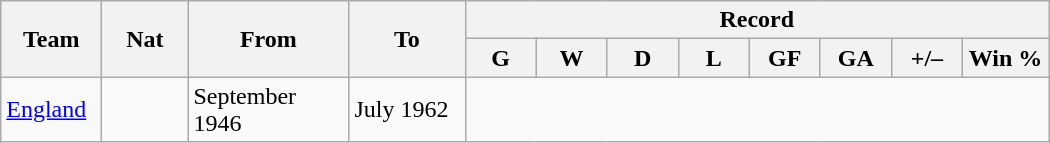<table class="wikitable" style="text-align: center">
<tr>
<th rowspan=2 width=60>Team</th>
<th rowspan=2 width=50>Nat</th>
<th rowspan=2 width=100>From</th>
<th rowspan=2 width=70>To</th>
<th colspan=8>Record</th>
</tr>
<tr>
<th width=40>G</th>
<th width=40>W</th>
<th width=40>D</th>
<th width=40>L</th>
<th width=40>GF</th>
<th width=40>GA</th>
<th width=40>+/–</th>
<th width=50>Win %</th>
</tr>
<tr>
<td align=left><a href='#'>England</a></td>
<td></td>
<td align=left>September 1946</td>
<td align=left>July 1962<br></td>
</tr>
</table>
